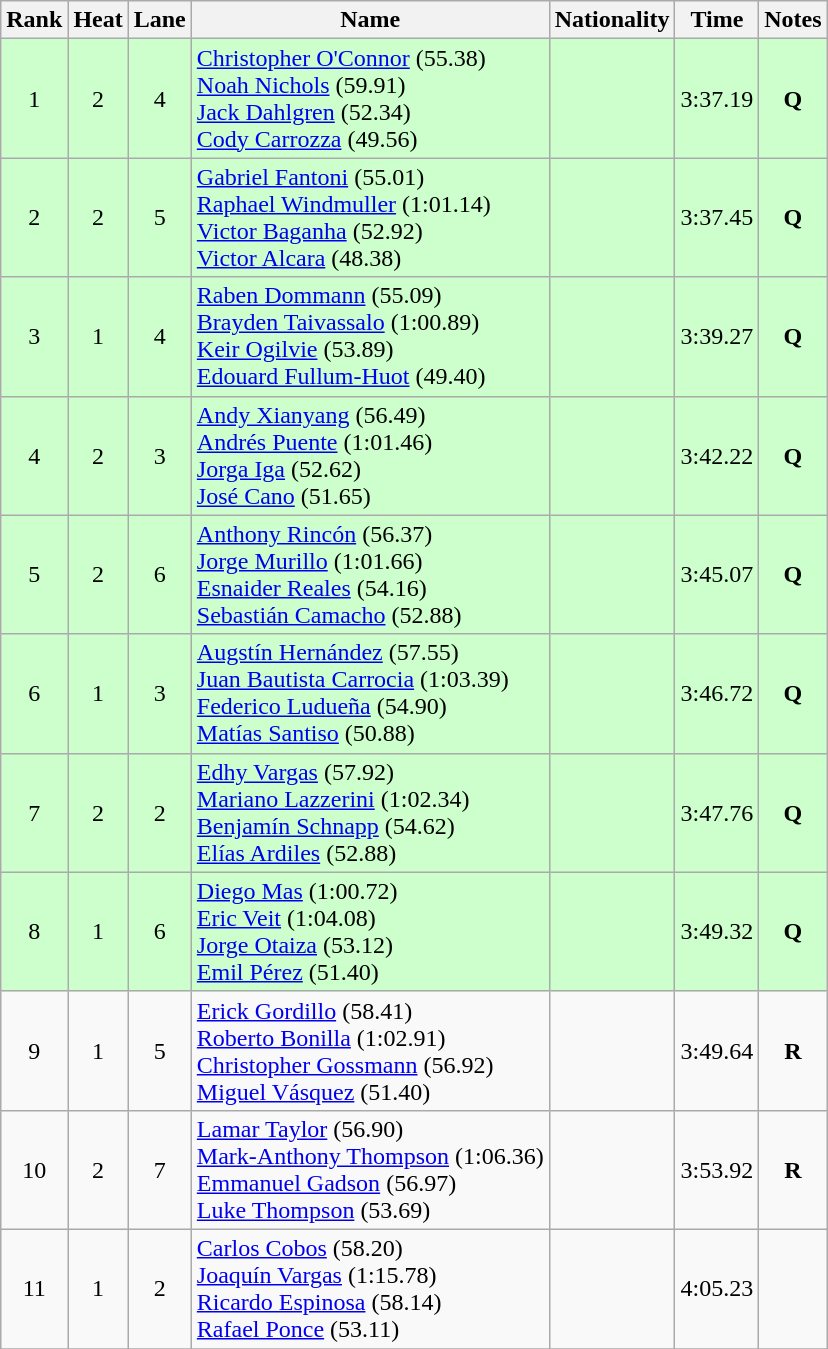<table class="wikitable sortable" style="text-align:center">
<tr>
<th>Rank</th>
<th>Heat</th>
<th>Lane</th>
<th>Name</th>
<th>Nationality</th>
<th>Time</th>
<th>Notes</th>
</tr>
<tr bgcolor="ccffcc">
<td>1</td>
<td>2</td>
<td>4</td>
<td align="left"><a href='#'>Christopher O'Connor</a> (55.38)<br><a href='#'>Noah Nichols</a> (59.91)<br><a href='#'>Jack Dahlgren</a> (52.34)<br><a href='#'>Cody Carrozza</a> (49.56)</td>
<td align="left"></td>
<td>3:37.19</td>
<td><strong>Q</strong></td>
</tr>
<tr bgcolor="ccffcc">
<td>2</td>
<td>2</td>
<td>5</td>
<td align="left"><a href='#'>Gabriel Fantoni</a> (55.01)<br><a href='#'>Raphael Windmuller</a> (1:01.14)<br><a href='#'>Victor Baganha</a> (52.92)<br><a href='#'>Victor Alcara</a> (48.38)</td>
<td align="left"></td>
<td>3:37.45</td>
<td><strong>Q</strong></td>
</tr>
<tr bgcolor="ccffcc">
<td>3</td>
<td>1</td>
<td>4</td>
<td align="left"><a href='#'>Raben Dommann</a> (55.09)<br><a href='#'>Brayden Taivassalo</a> (1:00.89)<br><a href='#'>Keir Ogilvie</a> (53.89)<br><a href='#'>Edouard Fullum-Huot</a> (49.40)</td>
<td align="left"></td>
<td>3:39.27</td>
<td><strong>Q</strong></td>
</tr>
<tr bgcolor="ccffcc">
<td>4</td>
<td>2</td>
<td>3</td>
<td align="left"><a href='#'>Andy Xianyang</a> (56.49)<br><a href='#'>Andrés Puente</a> (1:01.46)<br><a href='#'>Jorga Iga</a> (52.62)<br><a href='#'>José Cano</a> (51.65)</td>
<td align="left"></td>
<td>3:42.22</td>
<td><strong>Q</strong></td>
</tr>
<tr bgcolor="ccffcc">
<td>5</td>
<td>2</td>
<td>6</td>
<td align="left"><a href='#'>Anthony Rincón</a> (56.37)<br><a href='#'>Jorge Murillo</a> (1:01.66)<br><a href='#'>Esnaider Reales</a> (54.16)<br><a href='#'>Sebastián Camacho</a> (52.88)</td>
<td align="left"></td>
<td>3:45.07</td>
<td><strong>Q</strong></td>
</tr>
<tr bgcolor="ccffcc">
<td>6</td>
<td>1</td>
<td>3</td>
<td align="left"><a href='#'>Augstín Hernández</a> (57.55)<br><a href='#'>Juan Bautista Carrocia</a> (1:03.39)<br><a href='#'>Federico Ludueña</a> (54.90)<br><a href='#'>Matías Santiso</a> (50.88)</td>
<td align="left"></td>
<td>3:46.72</td>
<td><strong>Q</strong></td>
</tr>
<tr bgcolor="ccffcc">
<td>7</td>
<td>2</td>
<td>2</td>
<td align="left"><a href='#'>Edhy Vargas</a> (57.92)<br><a href='#'>Mariano Lazzerini</a> (1:02.34)<br><a href='#'>Benjamín Schnapp</a> (54.62)<br><a href='#'>Elías Ardiles</a> (52.88)</td>
<td align="left"></td>
<td>3:47.76</td>
<td><strong>Q</strong></td>
</tr>
<tr bgcolor="ccffcc">
<td>8</td>
<td>1</td>
<td>6</td>
<td align="left"><a href='#'>Diego Mas</a> (1:00.72)<br><a href='#'>Eric Veit</a> (1:04.08)<br><a href='#'>Jorge Otaiza</a> (53.12)<br><a href='#'>Emil Pérez</a> (51.40)</td>
<td align="left"></td>
<td>3:49.32</td>
<td><strong>Q</strong></td>
</tr>
<tr>
<td>9</td>
<td>1</td>
<td>5</td>
<td align="left"><a href='#'>Erick Gordillo</a> (58.41)<br><a href='#'>Roberto Bonilla</a> (1:02.91)<br><a href='#'>Christopher Gossmann</a> (56.92)<br><a href='#'>Miguel Vásquez</a> (51.40)</td>
<td align="left"></td>
<td>3:49.64</td>
<td><strong>R</strong></td>
</tr>
<tr>
<td>10</td>
<td>2</td>
<td>7</td>
<td align="left"><a href='#'>Lamar Taylor</a> (56.90)<br><a href='#'>Mark-Anthony Thompson</a> (1:06.36)<br><a href='#'>Emmanuel Gadson</a> (56.97)<br><a href='#'>Luke Thompson</a> (53.69)</td>
<td align="left"></td>
<td>3:53.92</td>
<td><strong>R</strong></td>
</tr>
<tr>
<td>11</td>
<td>1</td>
<td>2</td>
<td align="left"><a href='#'>Carlos Cobos</a> (58.20)<br><a href='#'>Joaquín Vargas</a> (1:15.78)<br><a href='#'>Ricardo Espinosa</a> (58.14)<br><a href='#'>Rafael Ponce</a> (53.11)</td>
<td align="left"></td>
<td>4:05.23</td>
<td></td>
</tr>
<tr>
</tr>
</table>
